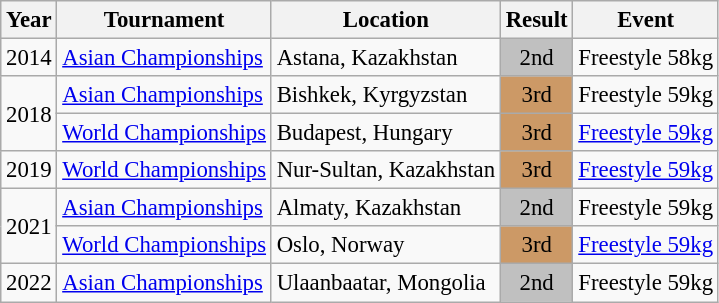<table class="wikitable" style="font-size:95%;">
<tr>
<th>Year</th>
<th>Tournament</th>
<th>Location</th>
<th>Result</th>
<th>Event</th>
</tr>
<tr>
<td>2014</td>
<td><a href='#'>Asian Championships</a></td>
<td>Astana, Kazakhstan</td>
<td align="center" bgcolor="silver">2nd</td>
<td>Freestyle 58kg</td>
</tr>
<tr>
<td rowspan=2>2018</td>
<td><a href='#'>Asian Championships</a></td>
<td>Bishkek, Kyrgyzstan</td>
<td align="center" bgcolor="cc9966">3rd</td>
<td>Freestyle 59kg</td>
</tr>
<tr>
<td><a href='#'>World Championships</a></td>
<td>Budapest, Hungary</td>
<td align="center" bgcolor="cc9966">3rd</td>
<td><a href='#'>Freestyle 59kg</a></td>
</tr>
<tr>
<td>2019</td>
<td><a href='#'>World Championships</a></td>
<td>Nur-Sultan, Kazakhstan</td>
<td align="center" bgcolor="cc9966">3rd</td>
<td><a href='#'>Freestyle 59kg</a></td>
</tr>
<tr>
<td rowspan=2>2021</td>
<td><a href='#'>Asian Championships</a></td>
<td>Almaty, Kazakhstan</td>
<td align="center" bgcolor="silver">2nd</td>
<td>Freestyle 59kg</td>
</tr>
<tr>
<td><a href='#'>World Championships</a></td>
<td>Oslo, Norway</td>
<td align="center" bgcolor="cc9966">3rd</td>
<td><a href='#'>Freestyle 59kg</a></td>
</tr>
<tr>
<td>2022</td>
<td><a href='#'>Asian Championships</a></td>
<td>Ulaanbaatar, Mongolia</td>
<td align="center" bgcolor="silver">2nd</td>
<td>Freestyle 59kg</td>
</tr>
</table>
